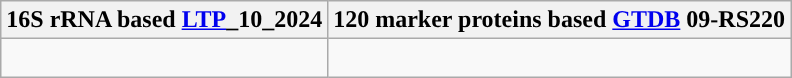<table class="wikitable">
<tr>
<th colspan=1>16S rRNA based <a href='#'>LTP</a>_10_2024</th>
<th colspan=1>120 marker proteins based <a href='#'>GTDB</a> 09-RS220</th>
</tr>
<tr>
<td style="vertical-align:top"><br></td>
<td><br></td>
</tr>
</table>
